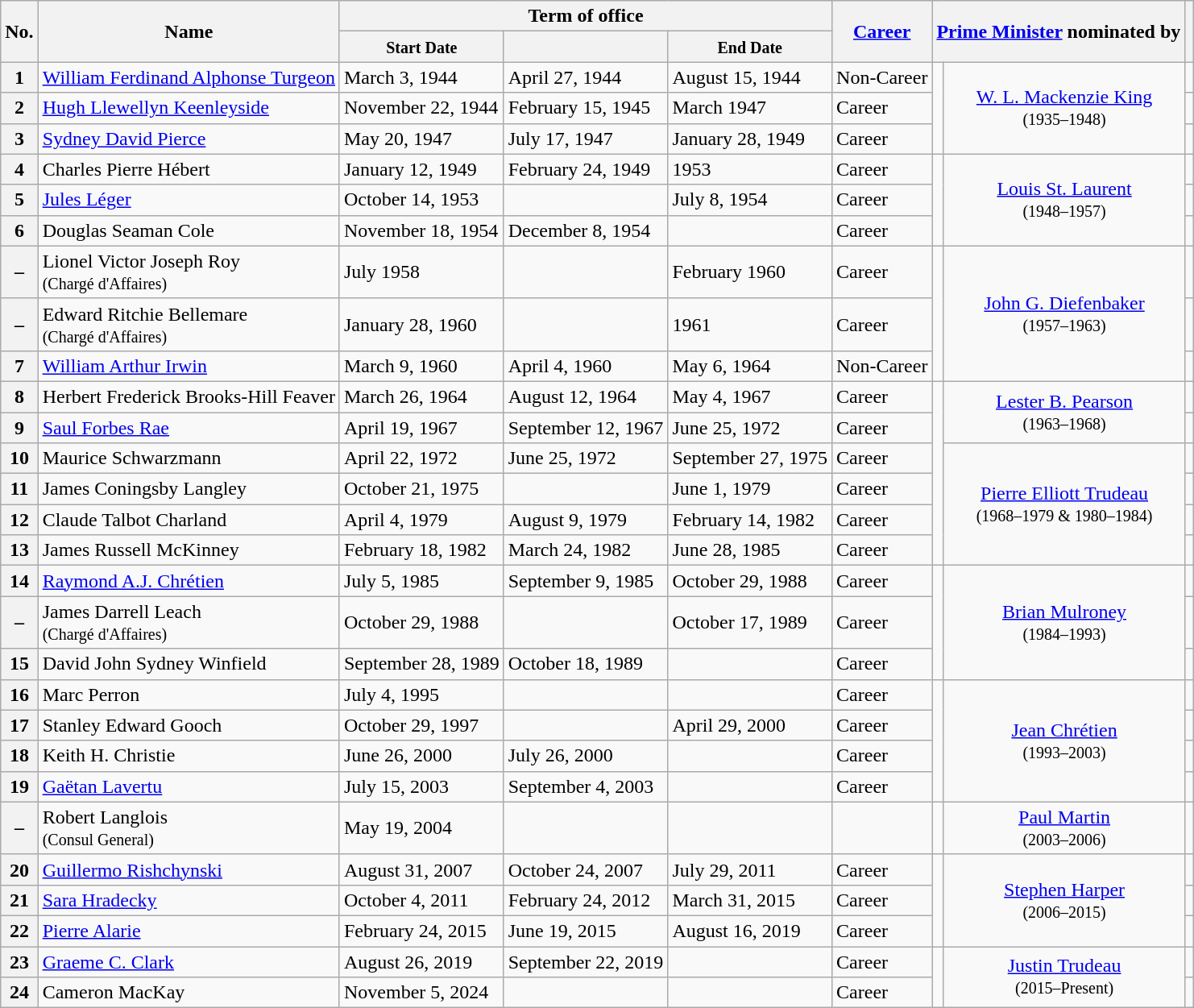<table class="wikitable">
<tr>
<th rowspan="2">No.</th>
<th rowspan="2">Name</th>
<th colspan="3">Term of office</th>
<th rowspan="2"><a href='#'>Career</a></th>
<th rowspan="2"; colspan="2"><a href='#'>Prime Minister</a> nominated by</th>
<th rowspan="2"></th>
</tr>
<tr>
<th><small>Start Date</small></th>
<th><small><a href='#'></a></small></th>
<th><small>End Date</small></th>
</tr>
<tr>
<th>1</th>
<td><a href='#'>William Ferdinand Alphonse Turgeon</a></td>
<td>March 3, 1944</td>
<td>April 27, 1944</td>
<td>August 15, 1944</td>
<td>Non-Career</td>
<td rowspan="3"></td>
<td rowspan="3"style=text-align:center><a href='#'>W. L. Mackenzie King</a><br><small>(1935–1948)</small></td>
<td></td>
</tr>
<tr>
<th>2</th>
<td><a href='#'>Hugh Llewellyn Keenleyside</a></td>
<td>November 22, 1944</td>
<td>February 15, 1945</td>
<td>March 1947</td>
<td>Career</td>
<td></td>
</tr>
<tr>
<th>3</th>
<td><a href='#'>Sydney David Pierce</a></td>
<td>May 20, 1947</td>
<td>July 17, 1947</td>
<td>January 28, 1949</td>
<td>Career</td>
<td></td>
</tr>
<tr>
<th>4</th>
<td>Charles Pierre Hébert</td>
<td>January 12, 1949</td>
<td>February 24, 1949</td>
<td>1953</td>
<td>Career</td>
<td rowspan="3"></td>
<td rowspan="3"style=text-align:center><a href='#'>Louis St. Laurent</a><br><small>(1948–1957)</small></td>
<td></td>
</tr>
<tr>
<th>5</th>
<td><a href='#'>Jules Léger</a></td>
<td>October 14, 1953</td>
<td></td>
<td>July 8, 1954</td>
<td>Career</td>
<td></td>
</tr>
<tr>
<th>6</th>
<td>Douglas Seaman Cole</td>
<td>November 18, 1954</td>
<td>December 8, 1954</td>
<td></td>
<td>Career</td>
<td></td>
</tr>
<tr>
<th>–</th>
<td>Lionel Victor Joseph Roy<br><small>(Chargé d'Affaires)</small></td>
<td>July 1958</td>
<td></td>
<td>February 1960</td>
<td>Career</td>
<td rowspan="3"></td>
<td rowspan="3"style=text-align:center><a href='#'>John G. Diefenbaker</a><br><small>(1957–1963)</small></td>
<td></td>
</tr>
<tr>
<th>–</th>
<td>Edward Ritchie Bellemare<br><small>(Chargé d'Affaires)</small></td>
<td>January 28, 1960</td>
<td></td>
<td>1961</td>
<td>Career</td>
<td></td>
</tr>
<tr>
<th>7</th>
<td><a href='#'>William Arthur Irwin</a></td>
<td>March 9, 1960</td>
<td>April 4, 1960</td>
<td>May 6, 1964</td>
<td>Non-Career</td>
<td></td>
</tr>
<tr>
<th>8</th>
<td>Herbert Frederick Brooks-Hill Feaver</td>
<td>March 26, 1964</td>
<td>August 12, 1964</td>
<td>May 4, 1967</td>
<td>Career</td>
<td rowspan="6"></td>
<td rowspan="2"style=text-align:center><a href='#'>Lester B. Pearson</a><br><small>(1963–1968)</small></td>
<td></td>
</tr>
<tr>
<th>9</th>
<td><a href='#'>Saul Forbes Rae</a></td>
<td>April 19, 1967</td>
<td>September 12, 1967</td>
<td>June 25, 1972</td>
<td>Career</td>
<td></td>
</tr>
<tr>
<th>10</th>
<td>Maurice Schwarzmann</td>
<td>April 22, 1972</td>
<td>June 25, 1972</td>
<td>September 27, 1975</td>
<td>Career</td>
<td rowspan="4"style=text-align:center><a href='#'>Pierre Elliott Trudeau</a><br><small>(1968–1979 & 1980–1984)</small></td>
<td></td>
</tr>
<tr>
<th>11</th>
<td>James Coningsby Langley</td>
<td>October 21, 1975</td>
<td></td>
<td>June 1, 1979</td>
<td>Career</td>
<td></td>
</tr>
<tr>
<th>12</th>
<td>Claude Talbot Charland</td>
<td>April 4, 1979</td>
<td>August 9, 1979</td>
<td>February 14, 1982</td>
<td>Career</td>
<td></td>
</tr>
<tr>
<th>13</th>
<td>James Russell McKinney</td>
<td>February 18, 1982</td>
<td>March 24, 1982</td>
<td>June 28, 1985</td>
<td>Career</td>
<td></td>
</tr>
<tr>
<th>14</th>
<td><a href='#'>Raymond A.J. Chrétien</a></td>
<td>July 5, 1985</td>
<td>September 9, 1985</td>
<td>October 29, 1988</td>
<td>Career</td>
<td rowspan="3"></td>
<td rowspan="3"style=text-align:center><a href='#'>Brian Mulroney</a><br><small>(1984–1993)</small></td>
<td></td>
</tr>
<tr>
<th>–</th>
<td>James Darrell Leach<br><small>(Chargé d'Affaires)</small></td>
<td>October 29, 1988</td>
<td></td>
<td>October 17, 1989</td>
<td>Career</td>
<td></td>
</tr>
<tr>
<th>15</th>
<td>David John Sydney Winfield</td>
<td>September 28, 1989</td>
<td>October 18, 1989</td>
<td></td>
<td>Career</td>
<td></td>
</tr>
<tr>
<th>16</th>
<td>Marc Perron</td>
<td>July 4, 1995</td>
<td></td>
<td></td>
<td>Career</td>
<td rowspan="4"></td>
<td rowspan="4"style=text-align:center><a href='#'>Jean Chrétien</a><br><small>(1993–2003)</small></td>
<td></td>
</tr>
<tr>
<th>17</th>
<td>Stanley Edward Gooch</td>
<td>October 29, 1997</td>
<td></td>
<td>April 29, 2000</td>
<td>Career</td>
<td></td>
</tr>
<tr>
<th>18</th>
<td>Keith H. Christie</td>
<td>June 26, 2000</td>
<td>July 26, 2000</td>
<td></td>
<td>Career</td>
<td></td>
</tr>
<tr>
<th>19</th>
<td><a href='#'>Gaëtan Lavertu</a></td>
<td>July 15, 2003</td>
<td>September 4, 2003</td>
<td></td>
<td>Career</td>
<td></td>
</tr>
<tr>
<th>–</th>
<td>Robert Langlois<br><small>(Consul General)</small></td>
<td>May 19, 2004</td>
<td></td>
<td></td>
<td></td>
<td></td>
<td style=text-align:center><a href='#'>Paul Martin</a><br><small>(2003–2006)</small></td>
<td></td>
</tr>
<tr>
<th>20</th>
<td><a href='#'>Guillermo Rishchynski</a></td>
<td>August 31, 2007</td>
<td>October 24, 2007</td>
<td>July 29, 2011</td>
<td>Career</td>
<td rowspan="3"></td>
<td rowspan="3"style=text-align:center><a href='#'>Stephen Harper</a><br><small>(2006–2015)</small></td>
<td></td>
</tr>
<tr>
<th>21</th>
<td><a href='#'>Sara Hradecky</a></td>
<td>October 4, 2011</td>
<td>February 24, 2012</td>
<td>March 31, 2015</td>
<td>Career</td>
<td></td>
</tr>
<tr>
<th>22</th>
<td><a href='#'>Pierre Alarie</a></td>
<td>February 24, 2015</td>
<td>June 19, 2015</td>
<td>August 16, 2019</td>
<td>Career</td>
<td></td>
</tr>
<tr>
<th>23</th>
<td><a href='#'>Graeme C. Clark</a></td>
<td>August 26, 2019</td>
<td>September 22, 2019</td>
<td></td>
<td>Career</td>
<td rowspan="2"></td>
<td rowspan="2"style=text-align:center><a href='#'>Justin Trudeau</a><br><small>(2015–Present)</small></td>
<td></td>
</tr>
<tr>
<th>24</th>
<td>Cameron MacKay</td>
<td>November 5, 2024</td>
<td></td>
<td></td>
<td>Career</td>
<td></td>
</tr>
</table>
